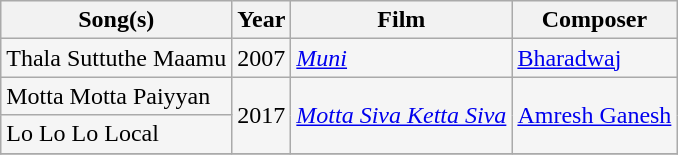<table class="wikitable sortable" style="background:#f5f5f5;">
<tr>
<th scope="col">Song(s)</th>
<th scope="col">Year</th>
<th scope="col">Film</th>
<th scope="col">Composer</th>
</tr>
<tr>
<td>Thala Suttuthe Maamu</td>
<td>2007</td>
<td><em><a href='#'>Muni</a></em></td>
<td><a href='#'> Bharadwaj</a></td>
</tr>
<tr>
<td>Motta Motta Paiyyan</td>
<td rowspan="2">2017</td>
<td rowspan="2"><em><a href='#'>Motta Siva Ketta Siva</a></em></td>
<td rowspan="2"><a href='#'>Amresh Ganesh</a></td>
</tr>
<tr>
<td>Lo Lo Lo Local</td>
</tr>
<tr>
</tr>
</table>
